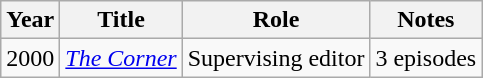<table class="wikitable">
<tr>
<th>Year</th>
<th>Title</th>
<th>Role</th>
<th>Notes</th>
</tr>
<tr>
<td>2000</td>
<td><em><a href='#'>The Corner</a></em></td>
<td>Supervising editor</td>
<td>3 episodes</td>
</tr>
</table>
